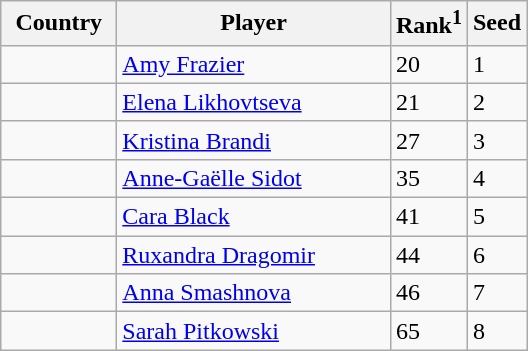<table class="sortable wikitable">
<tr>
<th width="70">Country</th>
<th width="175">Player</th>
<th>Rank<sup>1</sup></th>
<th>Seed</th>
</tr>
<tr>
<td></td>
<td><a href='#'>Amy Frazier</a></td>
<td>20</td>
<td>1</td>
</tr>
<tr>
<td></td>
<td><a href='#'>Elena Likhovtseva</a></td>
<td>21</td>
<td>2</td>
</tr>
<tr>
<td></td>
<td><a href='#'>Kristina Brandi</a></td>
<td>27</td>
<td>3</td>
</tr>
<tr>
<td></td>
<td><a href='#'>Anne-Gaëlle Sidot</a></td>
<td>35</td>
<td>4</td>
</tr>
<tr>
<td></td>
<td><a href='#'>Cara Black</a></td>
<td>41</td>
<td>5</td>
</tr>
<tr>
<td></td>
<td><a href='#'>Ruxandra Dragomir</a></td>
<td>44</td>
<td>6</td>
</tr>
<tr>
<td></td>
<td><a href='#'>Anna Smashnova</a></td>
<td>46</td>
<td>7</td>
</tr>
<tr>
<td></td>
<td><a href='#'>Sarah Pitkowski</a></td>
<td>65</td>
<td>8</td>
</tr>
</table>
